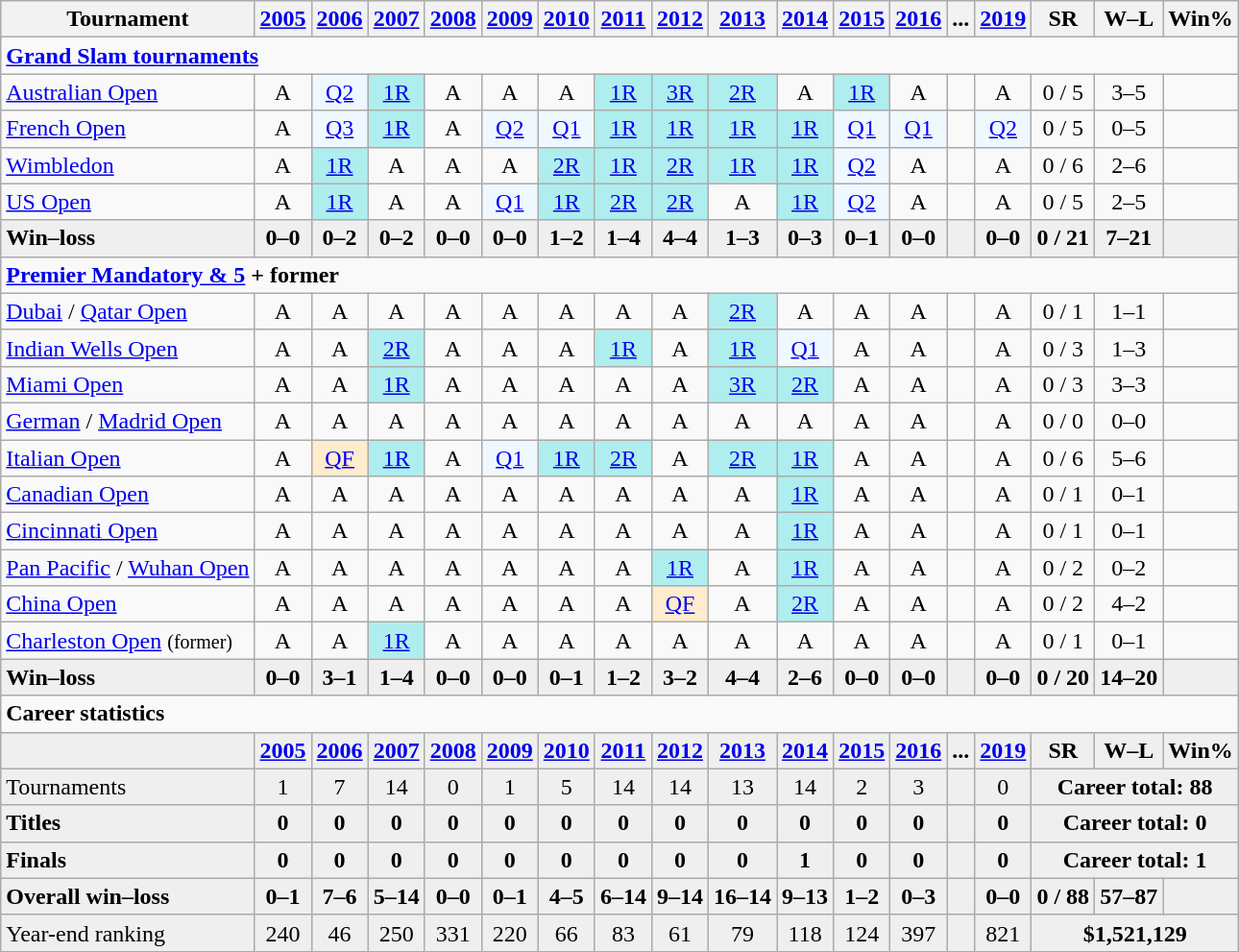<table class=wikitable style=text-align:center;>
<tr>
<th>Tournament</th>
<th><a href='#'>2005</a></th>
<th><a href='#'>2006</a></th>
<th><a href='#'>2007</a></th>
<th><a href='#'>2008</a></th>
<th><a href='#'>2009</a></th>
<th><a href='#'>2010</a></th>
<th><a href='#'>2011</a></th>
<th><a href='#'>2012</a></th>
<th><a href='#'>2013</a></th>
<th><a href='#'>2014</a></th>
<th><a href='#'>2015</a></th>
<th><a href='#'>2016</a></th>
<th>...</th>
<th><a href='#'>2019</a></th>
<th>SR</th>
<th>W–L</th>
<th>Win%</th>
</tr>
<tr>
<td align=left colspan="18"><strong><a href='#'>Grand Slam tournaments</a></strong></td>
</tr>
<tr>
<td align="left"><a href='#'>Australian Open</a></td>
<td>A</td>
<td bgcolor=f0f8ff><a href='#'>Q2</a></td>
<td bgcolor="afeeee"><a href='#'>1R</a></td>
<td>A</td>
<td>A</td>
<td>A</td>
<td bgcolor="afeeee"><a href='#'>1R</a></td>
<td bgcolor="afeeee"><a href='#'>3R</a></td>
<td bgcolor="afeeee"><a href='#'>2R</a></td>
<td>A</td>
<td bgcolor=afeeee><a href='#'>1R</a></td>
<td>A</td>
<td></td>
<td>A</td>
<td>0 / 5</td>
<td>3–5</td>
<td></td>
</tr>
<tr>
<td align="left"><a href='#'>French Open</a></td>
<td>A</td>
<td bgcolor=f0f8ff><a href='#'>Q3</a></td>
<td bgcolor=afeeee><a href='#'>1R</a></td>
<td>A</td>
<td bgcolor=f0f8ff><a href='#'>Q2</a></td>
<td bgcolor=f0f8ff><a href='#'>Q1</a></td>
<td bgcolor=afeeee><a href='#'>1R</a></td>
<td bgcolor=afeeee><a href='#'>1R</a></td>
<td bgcolor=afeeee><a href='#'>1R</a></td>
<td bgcolor=afeeee><a href='#'>1R</a></td>
<td bgcolor=f0f8ff><a href='#'>Q1</a></td>
<td bgcolor=f0f8ff><a href='#'>Q1</a></td>
<td></td>
<td bgcolor=f0f8ff><a href='#'>Q2</a></td>
<td>0 / 5</td>
<td>0–5</td>
<td></td>
</tr>
<tr>
<td align="left"><a href='#'>Wimbledon</a></td>
<td>A</td>
<td bgcolor=afeeee><a href='#'>1R</a></td>
<td>A</td>
<td>A</td>
<td>A</td>
<td bgcolor=afeeee><a href='#'>2R</a></td>
<td bgcolor=afeeee><a href='#'>1R</a></td>
<td bgcolor=afeeee><a href='#'>2R</a></td>
<td bgcolor=afeeee><a href='#'>1R</a></td>
<td bgcolor=afeeee><a href='#'>1R</a></td>
<td bgcolor=f0f8ff><a href='#'>Q2</a></td>
<td>A</td>
<td></td>
<td>A</td>
<td>0 / 6</td>
<td>2–6</td>
<td></td>
</tr>
<tr>
<td align="left"><a href='#'>US Open</a></td>
<td>A</td>
<td bgcolor="afeeee"><a href='#'>1R</a></td>
<td>A</td>
<td>A</td>
<td bgcolor=f0f8ff><a href='#'>Q1</a></td>
<td bgcolor=afeeee><a href='#'>1R</a></td>
<td bgcolor=afeeee><a href='#'>2R</a></td>
<td bgcolor=afeeee><a href='#'>2R</a></td>
<td>A</td>
<td bgcolor=afeeee><a href='#'>1R</a></td>
<td bgcolor=f0f8ff><a href='#'>Q2</a></td>
<td>A</td>
<td></td>
<td>A</td>
<td>0 / 5</td>
<td>2–5</td>
<td></td>
</tr>
<tr style="background:#efefef; font-weight:bold;">
<td style="text-align:left">Win–loss</td>
<td>0–0</td>
<td>0–2</td>
<td>0–2</td>
<td>0–0</td>
<td>0–0</td>
<td>1–2</td>
<td>1–4</td>
<td>4–4</td>
<td>1–3</td>
<td>0–3</td>
<td>0–1</td>
<td>0–0</td>
<td></td>
<td>0–0</td>
<td>0 / 21</td>
<td>7–21</td>
<td></td>
</tr>
<tr>
<td align=left colspan="18"><strong><a href='#'>Premier Mandatory & 5</a> + former</strong></td>
</tr>
<tr>
<td align=left><a href='#'>Dubai</a> / <a href='#'>Qatar Open</a></td>
<td>A</td>
<td>A</td>
<td>A</td>
<td>A</td>
<td>A</td>
<td>A</td>
<td>A</td>
<td>A</td>
<td bgcolor=afeeee><a href='#'>2R</a></td>
<td>A</td>
<td>A</td>
<td>A</td>
<td></td>
<td>A</td>
<td>0 / 1</td>
<td>1–1</td>
<td></td>
</tr>
<tr>
<td align=left><a href='#'>Indian Wells Open</a></td>
<td>A</td>
<td>A</td>
<td bgcolor=afeeee><a href='#'>2R</a></td>
<td>A</td>
<td>A</td>
<td>A</td>
<td bgcolor=afeeee><a href='#'>1R</a></td>
<td>A</td>
<td bgcolor=afeeee><a href='#'>1R</a></td>
<td bgcolor=f0f8ff><a href='#'>Q1</a></td>
<td>A</td>
<td>A</td>
<td></td>
<td>A</td>
<td>0 / 3</td>
<td>1–3</td>
<td></td>
</tr>
<tr>
<td align=left><a href='#'>Miami Open</a></td>
<td>A</td>
<td>A</td>
<td bgcolor=afeeee><a href='#'>1R</a></td>
<td>A</td>
<td>A</td>
<td>A</td>
<td>A</td>
<td>A</td>
<td bgcolor=afeeee><a href='#'>3R</a></td>
<td bgcolor=afeeee><a href='#'>2R</a></td>
<td>A</td>
<td>A</td>
<td></td>
<td>A</td>
<td>0 / 3</td>
<td>3–3</td>
<td></td>
</tr>
<tr>
<td align=left><a href='#'>German</a> / <a href='#'>Madrid Open</a></td>
<td>A</td>
<td>A</td>
<td>A</td>
<td>A</td>
<td>A</td>
<td>A</td>
<td>A</td>
<td>A</td>
<td>A</td>
<td>A</td>
<td>A</td>
<td>A</td>
<td></td>
<td>A</td>
<td>0 / 0</td>
<td>0–0</td>
<td></td>
</tr>
<tr>
<td align=left><a href='#'>Italian Open</a></td>
<td>A</td>
<td bgcolor=ffebcd><a href='#'>QF</a></td>
<td bgcolor=afeeee><a href='#'>1R</a></td>
<td>A</td>
<td bgcolor=f0f8ff><a href='#'>Q1</a></td>
<td bgcolor=afeeee><a href='#'>1R</a></td>
<td bgcolor=afeeee><a href='#'>2R</a></td>
<td>A</td>
<td bgcolor=afeeee><a href='#'>2R</a></td>
<td bgcolor=afeeee><a href='#'>1R</a></td>
<td>A</td>
<td>A</td>
<td></td>
<td>A</td>
<td>0 / 6</td>
<td>5–6</td>
<td></td>
</tr>
<tr>
<td align=left><a href='#'>Canadian Open</a></td>
<td>A</td>
<td>A</td>
<td>A</td>
<td>A</td>
<td>A</td>
<td>A</td>
<td>A</td>
<td>A</td>
<td>A</td>
<td bgcolor=afeeee><a href='#'>1R</a></td>
<td>A</td>
<td>A</td>
<td></td>
<td>A</td>
<td>0 / 1</td>
<td>0–1</td>
<td></td>
</tr>
<tr>
<td align=left><a href='#'>Cincinnati Open</a></td>
<td>A</td>
<td>A</td>
<td>A</td>
<td>A</td>
<td>A</td>
<td>A</td>
<td>A</td>
<td>A</td>
<td>A</td>
<td bgcolor=afeeee><a href='#'>1R</a></td>
<td>A</td>
<td>A</td>
<td></td>
<td>A</td>
<td>0 / 1</td>
<td>0–1</td>
<td></td>
</tr>
<tr>
<td align=left><a href='#'>Pan Pacific</a> / <a href='#'>Wuhan Open</a></td>
<td>A</td>
<td>A</td>
<td>A</td>
<td>A</td>
<td>A</td>
<td>A</td>
<td>A</td>
<td bgcolor=afeeee><a href='#'>1R</a></td>
<td>A</td>
<td bgcolor=afeeee><a href='#'>1R</a></td>
<td>A</td>
<td>A</td>
<td></td>
<td>A</td>
<td>0 / 2</td>
<td>0–2</td>
<td></td>
</tr>
<tr>
<td align=left><a href='#'>China Open</a></td>
<td>A</td>
<td>A</td>
<td>A</td>
<td>A</td>
<td>A</td>
<td>A</td>
<td>A</td>
<td bgcolor=ffebcd><a href='#'>QF</a></td>
<td>A</td>
<td bgcolor=afeeee><a href='#'>2R</a></td>
<td>A</td>
<td>A</td>
<td></td>
<td>A</td>
<td>0 / 2</td>
<td>4–2</td>
<td></td>
</tr>
<tr>
<td align=left><a href='#'>Charleston Open</a> <small>(former)</small></td>
<td>A</td>
<td>A</td>
<td bgcolor=afeeee><a href='#'>1R</a></td>
<td>A</td>
<td>A</td>
<td>A</td>
<td>A</td>
<td>A</td>
<td>A</td>
<td>A</td>
<td>A</td>
<td>A</td>
<td></td>
<td>A</td>
<td>0 / 1</td>
<td>0–1</td>
<td></td>
</tr>
<tr style=background:#efefef;font-weight:bold>
<td align=left>Win–loss</td>
<td>0–0</td>
<td>3–1</td>
<td>1–4</td>
<td>0–0</td>
<td>0–0</td>
<td>0–1</td>
<td>1–2</td>
<td>3–2</td>
<td>4–4</td>
<td>2–6</td>
<td>0–0</td>
<td>0–0</td>
<td></td>
<td>0–0</td>
<td>0 / 20</td>
<td>14–20</td>
<td></td>
</tr>
<tr>
<td align=left colspan="18"><strong>Career statistics</strong></td>
</tr>
<tr style=background:#efefef;font-weight:bold>
<td></td>
<td><a href='#'>2005</a></td>
<td><a href='#'>2006</a></td>
<td><a href='#'>2007</a></td>
<td><a href='#'>2008</a></td>
<td><a href='#'>2009</a></td>
<td><a href='#'>2010</a></td>
<td><a href='#'>2011</a></td>
<td><a href='#'>2012</a></td>
<td><a href='#'>2013</a></td>
<td><a href='#'>2014</a></td>
<td><a href='#'>2015</a></td>
<td><a href='#'>2016</a></td>
<td>...</td>
<td><a href='#'>2019</a></td>
<td>SR</td>
<td>W–L</td>
<td>Win%</td>
</tr>
<tr bgcolor=efefef>
<td align=left>Tournaments</td>
<td>1</td>
<td>7</td>
<td>14</td>
<td>0</td>
<td>1</td>
<td>5</td>
<td>14</td>
<td>14</td>
<td>13</td>
<td>14</td>
<td>2</td>
<td>3</td>
<td></td>
<td>0</td>
<td colspan="3"><strong>Career total: 88</strong></td>
</tr>
<tr style=background:#efefef;font-weight:bold>
<td align=left>Titles</td>
<td>0</td>
<td>0</td>
<td>0</td>
<td>0</td>
<td>0</td>
<td>0</td>
<td>0</td>
<td>0</td>
<td>0</td>
<td>0</td>
<td>0</td>
<td>0</td>
<td></td>
<td>0</td>
<td colspan="3">Career total: 0</td>
</tr>
<tr style=background:#efefef;font-weight:bold>
<td align=left>Finals</td>
<td>0</td>
<td>0</td>
<td>0</td>
<td>0</td>
<td>0</td>
<td>0</td>
<td>0</td>
<td>0</td>
<td>0</td>
<td>1</td>
<td>0</td>
<td>0</td>
<td></td>
<td>0</td>
<td colspan="3">Career total: 1</td>
</tr>
<tr style=background:#efefef;font-weight:bold>
<td align=left>Overall win–loss</td>
<td>0–1</td>
<td>7–6</td>
<td>5–14</td>
<td>0–0</td>
<td>0–1</td>
<td>4–5</td>
<td>6–14</td>
<td>9–14</td>
<td>16–14</td>
<td>9–13</td>
<td>1–2</td>
<td>0–3</td>
<td></td>
<td>0–0</td>
<td>0 / 88</td>
<td>57–87</td>
<td></td>
</tr>
<tr bgcolor=efefef>
<td align=left>Year-end ranking</td>
<td>240</td>
<td>46</td>
<td>250</td>
<td>331</td>
<td>220</td>
<td>66</td>
<td>83</td>
<td>61</td>
<td>79</td>
<td>118</td>
<td>124</td>
<td>397</td>
<td></td>
<td>821</td>
<td colspan="3"><strong>$1,521,129</strong></td>
</tr>
</table>
